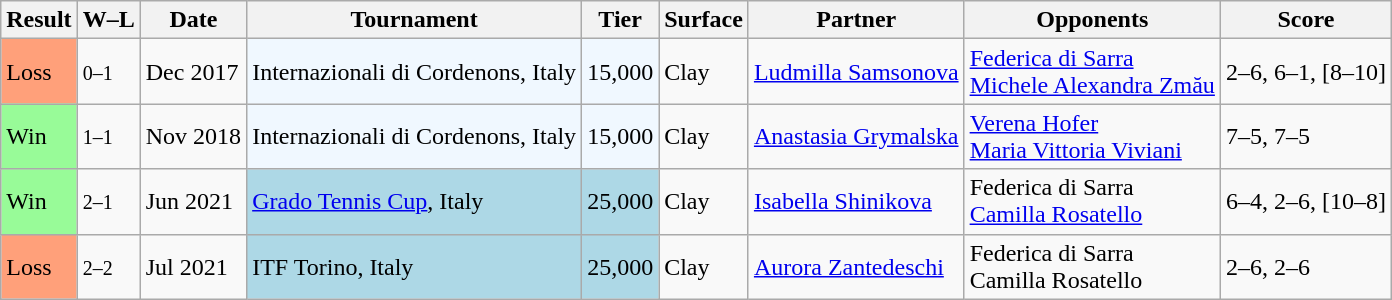<table class="sortable wikitable">
<tr>
<th>Result</th>
<th class="unsortable">W–L</th>
<th>Date</th>
<th>Tournament</th>
<th>Tier</th>
<th>Surface</th>
<th>Partner</th>
<th>Opponents</th>
<th class="unsortable">Score</th>
</tr>
<tr>
<td bgcolor="FFA07A">Loss</td>
<td><small>0–1</small></td>
<td>Dec 2017</td>
<td style="background:#f0f8ff;">Internazionali di Cordenons, Italy</td>
<td style="background:#f0f8ff;">15,000</td>
<td>Clay</td>
<td> <a href='#'>Ludmilla Samsonova</a></td>
<td> <a href='#'>Federica di Sarra</a> <br>  <a href='#'>Michele Alexandra Zmău</a></td>
<td>2–6, 6–1, [8–10]</td>
</tr>
<tr>
<td style="background:#98fb98;">Win</td>
<td><small>1–1</small></td>
<td>Nov 2018</td>
<td style="background:#f0f8ff;">Internazionali di Cordenons, Italy</td>
<td style="background:#f0f8ff;">15,000</td>
<td>Clay</td>
<td> <a href='#'>Anastasia Grymalska</a></td>
<td> <a href='#'>Verena Hofer</a> <br>  <a href='#'>Maria Vittoria Viviani</a></td>
<td>7–5, 7–5</td>
</tr>
<tr>
<td style="background:#98fb98;">Win</td>
<td><small>2–1</small></td>
<td>Jun 2021</td>
<td style="background:lightblue;"><a href='#'>Grado Tennis Cup</a>, Italy</td>
<td style="background:lightblue;">25,000</td>
<td>Clay</td>
<td> <a href='#'>Isabella Shinikova</a></td>
<td> Federica di Sarra <br>  <a href='#'>Camilla Rosatello</a></td>
<td>6–4, 2–6, [10–8]</td>
</tr>
<tr>
<td bgcolor="FFA07A">Loss</td>
<td><small>2–2</small></td>
<td>Jul 2021</td>
<td style="background:lightblue;">ITF Torino, Italy</td>
<td style="background:lightblue;">25,000</td>
<td>Clay</td>
<td> <a href='#'>Aurora Zantedeschi</a></td>
<td> Federica di Sarra <br>  Camilla Rosatello</td>
<td>2–6, 2–6</td>
</tr>
</table>
